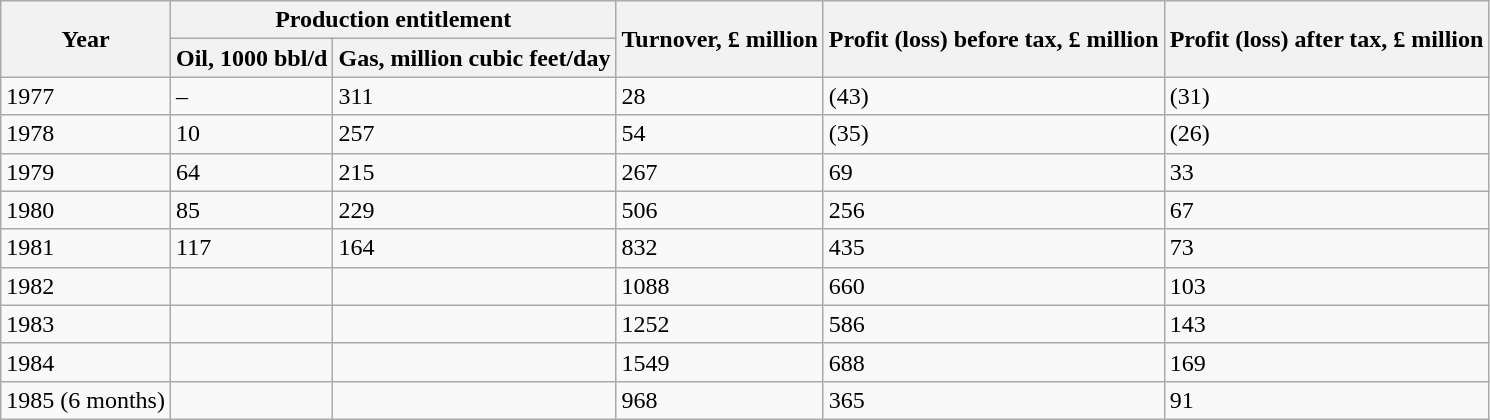<table class="wikitable">
<tr>
<th rowspan="2">Year</th>
<th colspan="2">Production entitlement</th>
<th rowspan="2">Turnover, £ million</th>
<th rowspan="2">Profit (loss) before tax, £ million</th>
<th rowspan="2">Profit (loss) after tax, £ million</th>
</tr>
<tr>
<th>Oil, 1000 bbl/d</th>
<th>Gas, million cubic feet/day</th>
</tr>
<tr>
<td>1977</td>
<td>–</td>
<td>311</td>
<td>28</td>
<td>(43)</td>
<td>(31)</td>
</tr>
<tr>
<td>1978</td>
<td>10</td>
<td>257</td>
<td>54</td>
<td>(35)</td>
<td>(26)</td>
</tr>
<tr>
<td>1979</td>
<td>64</td>
<td>215</td>
<td>267</td>
<td>69</td>
<td>33</td>
</tr>
<tr>
<td>1980</td>
<td>85</td>
<td>229</td>
<td>506</td>
<td>256</td>
<td>67</td>
</tr>
<tr>
<td>1981</td>
<td>117</td>
<td>164</td>
<td>832</td>
<td>435</td>
<td>73</td>
</tr>
<tr>
<td>1982</td>
<td></td>
<td></td>
<td>1088</td>
<td>660</td>
<td>103</td>
</tr>
<tr>
<td>1983</td>
<td></td>
<td></td>
<td>1252</td>
<td>586</td>
<td>143</td>
</tr>
<tr>
<td>1984</td>
<td></td>
<td></td>
<td>1549</td>
<td>688</td>
<td>169</td>
</tr>
<tr>
<td>1985 (6 months)</td>
<td></td>
<td></td>
<td>968</td>
<td>365</td>
<td>91</td>
</tr>
</table>
